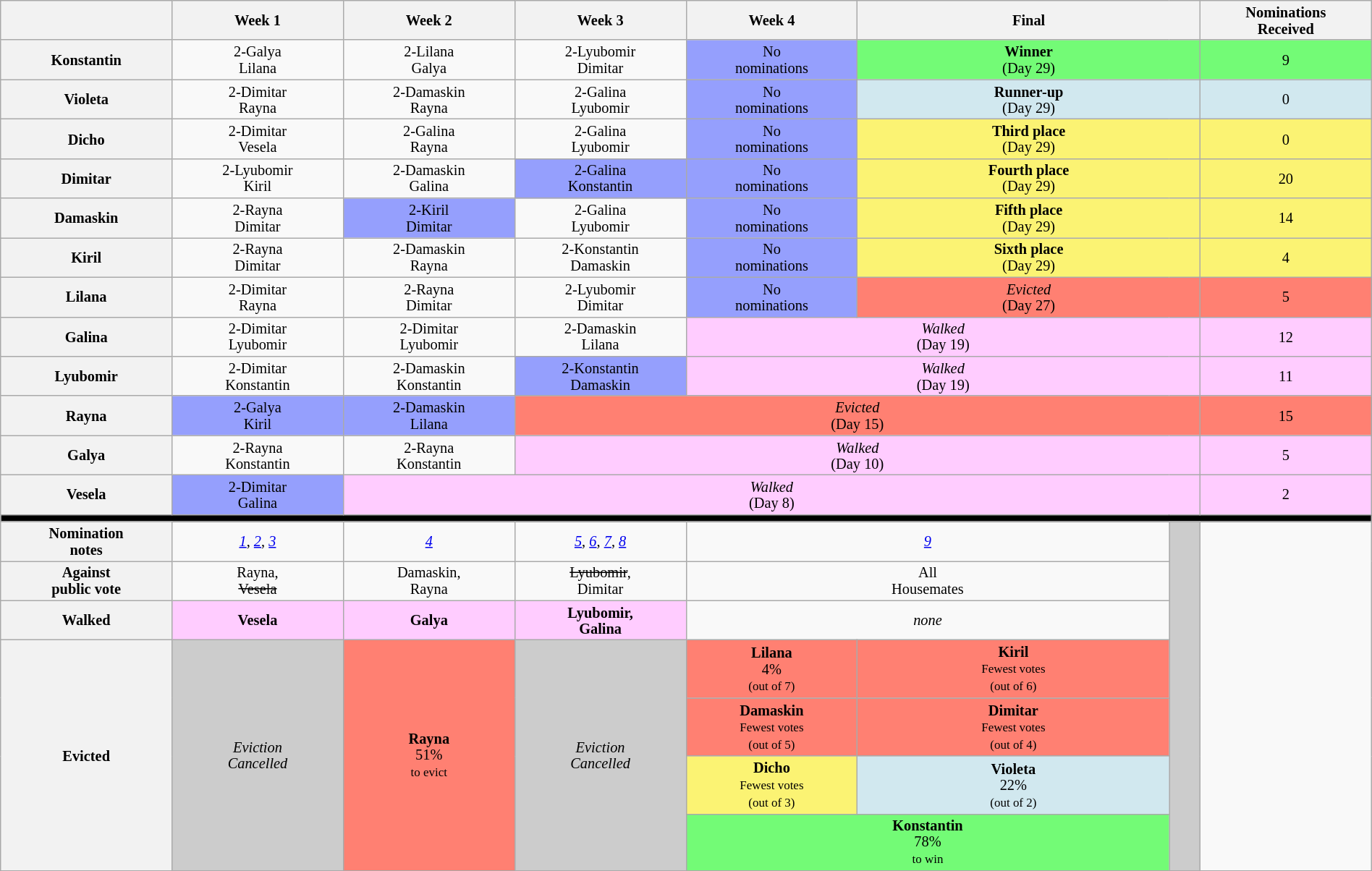<table class="wikitable" style="text-align:center; width:100%; font-size:85%; line-height:15px;">
<tr>
<th style="width:10%"></th>
<th style="width:10%">Week 1</th>
<th style="width:10%">Week 2</th>
<th style="width:10%">Week 3</th>
<th style="width:10%">Week 4</th>
<th style="width:20%" colspan="2">Final</th>
<th style="width:10%">Nominations<br>Received</th>
</tr>
<tr>
<th>Konstantin</th>
<td>2-Galya<br>Lilana</td>
<td>2-Lilana<br>Galya</td>
<td>2-Lyubomir<br>Dimitar</td>
<td style="background:#959ffd;">No<br>nominations</td>
<td colspan="2" style="background:#73FB76; text-align:center;"><strong>Winner</strong><br>(Day 29)</td>
<td style="background:#73FB76">9</td>
</tr>
<tr>
<th>Violeta</th>
<td>2-Dimitar<br>Rayna</td>
<td>2-Damaskin<br>Rayna</td>
<td>2-Galina<br>Lyubomir</td>
<td style="background:#959ffd;">No<br>nominations</td>
<td colspan="2" style="background:#D1E8EF; text-align:center;"><strong>Runner-up</strong><br>(Day 29)</td>
<td style="background:#D1E8EF">0</td>
</tr>
<tr>
<th>Dicho</th>
<td>2-Dimitar<br>Vesela</td>
<td>2-Galina<br>Rayna</td>
<td>2-Galina<br>Lyubomir</td>
<td style="background:#959ffd;">No<br>nominations</td>
<td colspan="2" style="background:#FBF373; text-align:center;"><strong>Third place</strong> <br>(Day 29)</td>
<td style="background:#FBF373">0</td>
</tr>
<tr>
<th>Dimitar</th>
<td>2-Lyubomir<br>Kiril</td>
<td>2-Damaskin<br>Galina</td>
<td style="background:#959ffd;">2-Galina<br>Konstantin</td>
<td style="background:#959ffd;">No<br>nominations</td>
<td colspan="2" style="background:#FBF373; text-align:center;"><strong>Fourth place</strong><br>(Day 29)</td>
<td style="background:#FBF373">20</td>
</tr>
<tr>
<th>Damaskin</th>
<td>2-Rayna<br>Dimitar</td>
<td style="background:#959ffd;">2-Kiril<br>Dimitar</td>
<td>2-Galina<br>Lyubomir</td>
<td style="background:#959ffd;">No<br>nominations</td>
<td colspan="2" style="background:#FBF373; text-align:center;"><strong>Fifth place</strong><br>(Day 29)</td>
<td style="background:#FBF373">14</td>
</tr>
<tr>
<th>Kiril</th>
<td>2-Rayna<br>Dimitar</td>
<td>2-Damaskin<br>Rayna</td>
<td>2-Konstantin<br>Damaskin</td>
<td style="background:#959ffd;">No<br>nominations</td>
<td colspan="2" style="background:#FBF373; text-align:center;"><strong>Sixth place</strong><br>(Day 29)</td>
<td style="background:#FBF373">4</td>
</tr>
<tr>
<th>Lilana</th>
<td>2-Dimitar<br>Rayna</td>
<td>2-Rayna<br>Dimitar</td>
<td>2-Lyubomir<br>Dimitar</td>
<td style="background:#959ffd;">No<br>nominations</td>
<td style="background:#FF8072;" colspan="2"><em>Evicted</em><br>(Day 27)</td>
<td style="background:#FF8072;">5</td>
</tr>
<tr>
<th>Galina</th>
<td>2-Dimitar<br>Lyubomir</td>
<td>2-Dimitar<br>Lyubomir</td>
<td>2-Damaskin<br>Lilana</td>
<td style="background:#fcf;" colspan="3"><em>Walked</em><br>(Day 19)</td>
<td style="background:#fcf;">12</td>
</tr>
<tr>
<th>Lyubomir</th>
<td>2-Dimitar<br>Konstantin</td>
<td>2-Damaskin<br>Konstantin</td>
<td style="background:#959ffd;">2-Konstantin<br>Damaskin</td>
<td style="background:#fcf;" colspan="3"><em>Walked</em><br>(Day 19)</td>
<td style="background:#fcf;">11</td>
</tr>
<tr>
<th>Rayna</th>
<td style="background:#959ffd;">2-Galya<br>Kiril</td>
<td style="background:#959ffd;">2-Damaskin<br>Lilana</td>
<td style="background:#FF8072;" colspan="4"><em>Evicted</em><br>(Day 15)</td>
<td style="background:#FF8072;">15</td>
</tr>
<tr>
<th>Galya</th>
<td>2-Rayna<br>Konstantin</td>
<td>2-Rayna<br>Konstantin</td>
<td style="background:#fcf;" colspan="4"><em>Walked</em><br>(Day 10)</td>
<td style="background:#fcf;">5</td>
</tr>
<tr>
<th>Vesela</th>
<td style="background:#959ffd;">2-Dimitar<br>Galina</td>
<td style="background:#fcf;" colspan="5"><em>Walked</em><br>(Day 8)</td>
<td style="background:#fcf;">2</td>
</tr>
<tr>
<th style="background:#000;" colspan="15"></th>
</tr>
<tr>
<th>Nomination<br>notes</th>
<td><em><a href='#'>1</a></em>, <em><a href='#'>2</a></em>, <em><a href='#'>3</a></em></td>
<td><em><a href='#'>4</a></em></td>
<td><em><a href='#'>5</a></em>, <em><a href='#'>6</a></em>, <em><a href='#'>7</a></em>, <em><a href='#'>8</a></em></td>
<td colspan="2"><em><a href='#'>9</a></em></td>
<td rowspan="7" style="background:#CCC"></td>
</tr>
<tr>
<th>Against<br>public vote</th>
<td>Rayna,<br><s>Vesela</s></td>
<td>Damaskin,<br>Rayna</td>
<td><s>Lyubomir</s>,<br>Dimitar</td>
<td colspan="2">All<br>Housemates</td>
</tr>
<tr>
<th>Walked</th>
<td style="background:#fcf;"><strong>Vesela</strong></td>
<td style="background:#fcf;"><strong>Galya</strong></td>
<td style="background:#fcf;"><strong>Lyubomir,<br>Galina</strong></td>
<td colspan="2"><em>none</em></td>
</tr>
<tr>
<th rowspan=4>Evicted</th>
<td rowspan=4 style="background:#CCC"><em>Eviction<br>Cancelled</em></td>
<td rowspan=4 style="background:#FF8072"><strong>Rayna</strong><br> 51% <br><small>to evict</small></td>
<td rowspan=4 style="background:#CCC"><em>Eviction<br>Cancelled</em></td>
<td style="background:#FF8072"><strong>Lilana</strong><br> 4% <br><small>(out of 7)</small></td>
<td style="background:#FF8072"><strong>Kiril</strong><br><small>Fewest votes<br>(out of 6)</small></td>
</tr>
<tr>
<td style="background:#FF8072"><strong>Damaskin</strong><br><small>Fewest votes<br>(out of 5)</small></td>
<td style="background:#FF8072"><strong>Dimitar</strong><br><small>Fewest votes<br>(out of 4)</small></td>
</tr>
<tr>
<td style="background:#FBF373"><strong>Dicho</strong><br><small>Fewest votes<br>(out of 3)</small></td>
<td style="background:#D1E8EF"><strong>Violeta</strong><br>22%<br><small>(out of 2)</small></td>
</tr>
<tr>
<td colspan="2" style="background:#73FB76"><strong>Konstantin</strong><br>78%<br><small>to win</small></td>
</tr>
</table>
